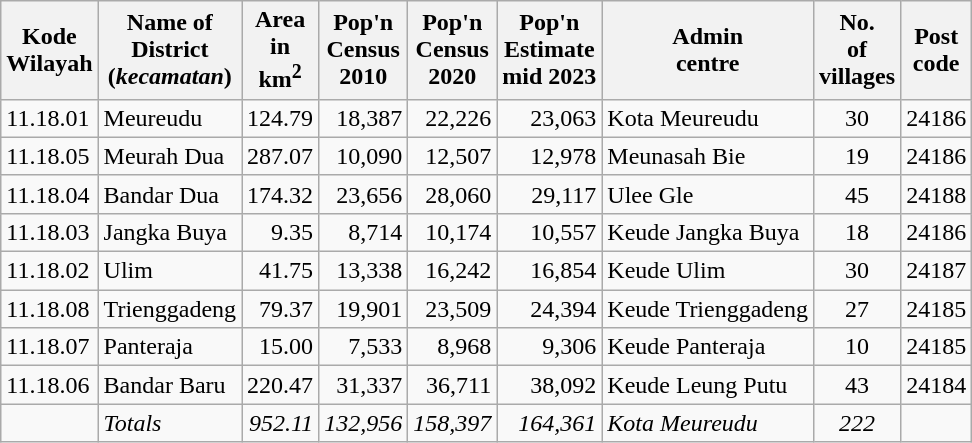<table class="sortable wikitable">
<tr>
<th>Kode<br>Wilayah</th>
<th>Name of<br>District<br>(<em>kecamatan</em>)</th>
<th>Area <br> in <br>km<sup>2</sup></th>
<th>Pop'n<br>Census<br>2010</th>
<th>Pop'n<br>Census<br>2020</th>
<th>Pop'n<br>Estimate<br>mid 2023</th>
<th>Admin <br> centre</th>
<th>No.<br> of<br>villages</th>
<th>Post<br>code</th>
</tr>
<tr>
<td>11.18.01</td>
<td>Meureudu</td>
<td align="right">124.79</td>
<td align="right">18,387</td>
<td align="right">22,226</td>
<td align="right">23,063</td>
<td>Kota Meureudu</td>
<td align="center">30</td>
<td>24186</td>
</tr>
<tr>
<td>11.18.05</td>
<td>Meurah Dua</td>
<td align="right">287.07</td>
<td align="right">10,090</td>
<td align="right">12,507</td>
<td align="right">12,978</td>
<td>Meunasah Bie</td>
<td align="center">19</td>
<td>24186</td>
</tr>
<tr>
<td>11.18.04</td>
<td>Bandar Dua</td>
<td align="right">174.32</td>
<td align="right">23,656</td>
<td align="right">28,060</td>
<td align="right">29,117</td>
<td>Ulee Gle</td>
<td align="center">45</td>
<td>24188</td>
</tr>
<tr>
<td>11.18.03</td>
<td>Jangka Buya</td>
<td align="right">9.35</td>
<td align="right">8,714</td>
<td align="right">10,174</td>
<td align="right">10,557</td>
<td>Keude Jangka Buya</td>
<td align="center">18</td>
<td>24186</td>
</tr>
<tr>
<td>11.18.02</td>
<td>Ulim</td>
<td align="right">41.75</td>
<td align="right">13,338</td>
<td align="right">16,242</td>
<td align="right">16,854</td>
<td>Keude Ulim</td>
<td align="center">30</td>
<td>24187</td>
</tr>
<tr>
<td>11.18.08</td>
<td>Trienggadeng</td>
<td align="right">79.37</td>
<td align="right">19,901</td>
<td align="right">23,509</td>
<td align="right">24,394</td>
<td>Keude Trienggadeng</td>
<td align="center">27</td>
<td>24185</td>
</tr>
<tr>
<td>11.18.07</td>
<td>Panteraja</td>
<td align="right">15.00</td>
<td align="right">7,533</td>
<td align="right">8,968</td>
<td align="right">9,306</td>
<td>Keude Panteraja</td>
<td align="center">10</td>
<td>24185</td>
</tr>
<tr>
<td>11.18.06</td>
<td>Bandar Baru</td>
<td align="right">220.47</td>
<td align="right">31,337</td>
<td align="right">36,711</td>
<td align="right">38,092</td>
<td>Keude Leung Putu</td>
<td align="center">43</td>
<td>24184</td>
</tr>
<tr>
<td></td>
<td><em>Totals</em></td>
<td align="right"><em>952.11</em></td>
<td align="right"><em>132,956</em></td>
<td align="right"><em>158,397</em></td>
<td align="right"><em>164,361</em></td>
<td><em>Kota Meureudu</em></td>
<td align="center"><em>222</em></td>
<td></td>
</tr>
</table>
